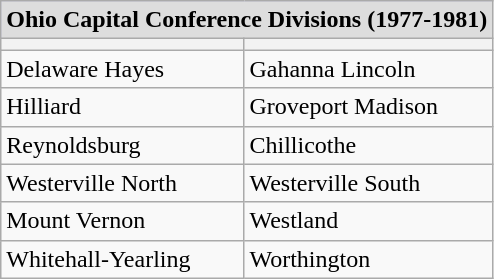<table class="wikitable">
<tr style="background:#ccf;">
<th colspan="4" style="background:#ddd;">Ohio Capital Conference Divisions (1977-1981)</th>
</tr>
<tr>
<th></th>
<th></th>
</tr>
<tr>
<td>Delaware Hayes</td>
<td>Gahanna Lincoln</td>
</tr>
<tr>
<td>Hilliard</td>
<td>Groveport Madison</td>
</tr>
<tr>
<td>Reynoldsburg</td>
<td>Chillicothe</td>
</tr>
<tr>
<td>Westerville North</td>
<td>Westerville South</td>
</tr>
<tr>
<td>Mount Vernon</td>
<td>Westland</td>
</tr>
<tr>
<td>Whitehall-Yearling</td>
<td>Worthington</td>
</tr>
</table>
